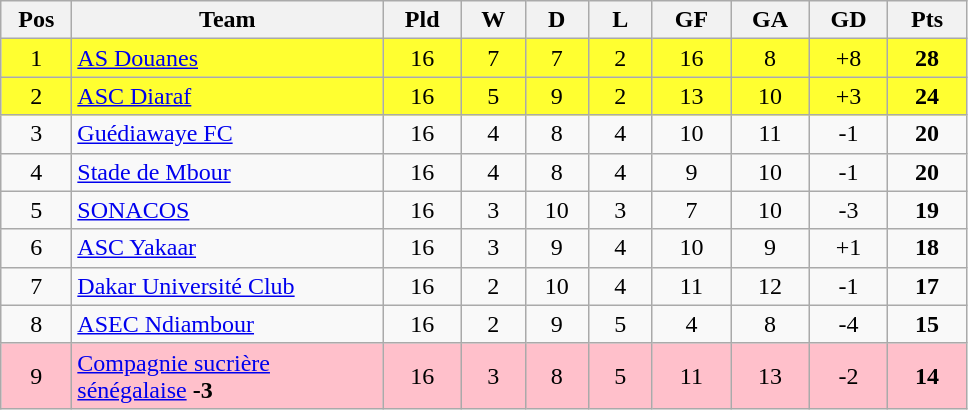<table class="wikitable" style="text-align: center;">
<tr>
<th style="width: 40px;">Pos</th>
<th style="width: 200px;">Team</th>
<th style="width: 45px;">Pld</th>
<th style="width: 35px;">W</th>
<th style="width: 35px;">D</th>
<th style="width: 35px;">L</th>
<th style="width: 45px;">GF</th>
<th style="width: 45px;">GA</th>
<th style="width: 45px;">GD</th>
<th style="width: 45px;">Pts</th>
</tr>
<tr style="background:#ffff30;">
<td>1</td>
<td style="text-align: left;"><a href='#'>AS Douanes</a></td>
<td>16</td>
<td>7</td>
<td>7</td>
<td>2</td>
<td>16</td>
<td>8</td>
<td>+8</td>
<td><strong>28</strong></td>
</tr>
<tr style="background:#ffff30;">
<td>2</td>
<td style="text-align: left;"><a href='#'>ASC Diaraf</a></td>
<td>16</td>
<td>5</td>
<td>9</td>
<td>2</td>
<td>13</td>
<td>10</td>
<td>+3</td>
<td><strong>24</strong></td>
</tr>
<tr>
<td>3</td>
<td style="text-align: left;"><a href='#'>Guédiawaye FC</a></td>
<td>16</td>
<td>4</td>
<td>8</td>
<td>4</td>
<td>10</td>
<td>11</td>
<td>-1</td>
<td><strong>20</strong></td>
</tr>
<tr>
<td>4</td>
<td style="text-align: left;"><a href='#'>Stade de Mbour</a></td>
<td>16</td>
<td>4</td>
<td>8</td>
<td>4</td>
<td>9</td>
<td>10</td>
<td>-1</td>
<td><strong>20</strong></td>
</tr>
<tr>
<td>5</td>
<td style="text-align: left;"><a href='#'>SONACOS</a></td>
<td>16</td>
<td>3</td>
<td>10</td>
<td>3</td>
<td>7</td>
<td>10</td>
<td>-3</td>
<td><strong>19</strong></td>
</tr>
<tr>
<td>6</td>
<td style="text-align: left;"><a href='#'>ASC Yakaar</a></td>
<td>16</td>
<td>3</td>
<td>9</td>
<td>4</td>
<td>10</td>
<td>9</td>
<td>+1</td>
<td><strong>18</strong></td>
</tr>
<tr>
<td>7</td>
<td style="text-align: left;"><a href='#'>Dakar Université Club</a></td>
<td>16</td>
<td>2</td>
<td>10</td>
<td>4</td>
<td>11</td>
<td>12</td>
<td>-1</td>
<td><strong>17</strong></td>
</tr>
<tr>
<td>8</td>
<td style="text-align: left;"><a href='#'>ASEC Ndiambour</a></td>
<td>16</td>
<td>2</td>
<td>9</td>
<td>5</td>
<td>4</td>
<td>8</td>
<td>-4</td>
<td><strong>15</strong></td>
</tr>
<tr style="background:#ffc0cb;">
<td>9</td>
<td style="text-align: left;"><a href='#'>Compagnie sucrière sénégalaise</a> <strong>-3</strong></td>
<td>16</td>
<td>3</td>
<td>8</td>
<td>5</td>
<td>11</td>
<td>13</td>
<td>-2</td>
<td><strong>14</strong></td>
</tr>
</table>
